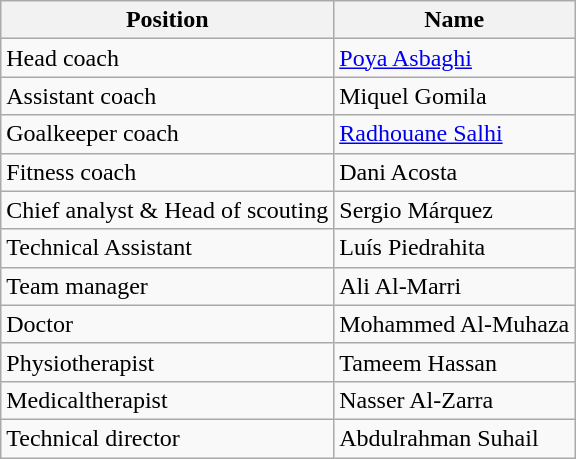<table class="wikitable">
<tr>
<th>Position</th>
<th>Name</th>
</tr>
<tr>
<td>Head coach</td>
<td> <a href='#'>Poya Asbaghi</a></td>
</tr>
<tr>
<td>Assistant coach</td>
<td> Miquel Gomila</td>
</tr>
<tr>
<td>Goalkeeper coach</td>
<td> <a href='#'>Radhouane Salhi</a></td>
</tr>
<tr>
<td>Fitness coach</td>
<td> Dani Acosta</td>
</tr>
<tr>
<td>Chief analyst & Head of scouting</td>
<td> Sergio Márquez</td>
</tr>
<tr>
<td>Technical Assistant</td>
<td> Luís Piedrahita</td>
</tr>
<tr>
<td>Team manager</td>
<td> Ali Al-Marri</td>
</tr>
<tr>
<td>Doctor</td>
<td> Mohammed Al-Muhaza</td>
</tr>
<tr>
<td>Physiotherapist</td>
<td> Tameem Hassan</td>
</tr>
<tr>
<td>Medicaltherapist</td>
<td> Nasser Al-Zarra</td>
</tr>
<tr>
<td>Technical director</td>
<td> Abdulrahman Suhail</td>
</tr>
</table>
